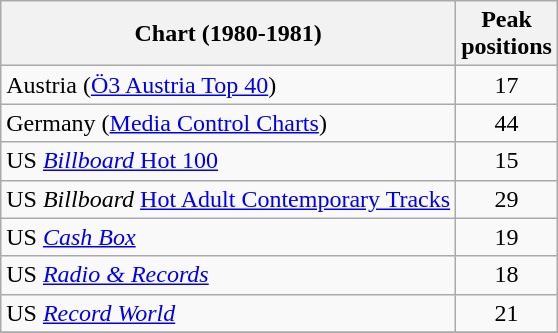<table class="wikitable sortable">
<tr>
<th>Chart (1980-1981)</th>
<th>Peak<br>positions</th>
</tr>
<tr>
<td>Austria (<a href='#'>Ö3 Austria Top 40</a>)</td>
<td align="center">17</td>
</tr>
<tr>
<td>Germany (<a href='#'>Media Control Charts</a>)</td>
<td align="center">44</td>
</tr>
<tr>
<td>US <a href='#'><em>Billboard</em> Hot 100</a></td>
<td align="center">15</td>
</tr>
<tr>
<td>US <em>Billboard</em> <a href='#'>Hot Adult Contemporary Tracks</a></td>
<td align="center">29</td>
</tr>
<tr>
<td>US <em><a href='#'>Cash Box</a></em></td>
<td align="center">19</td>
</tr>
<tr>
<td>US <em><a href='#'>Radio & Records</a></em></td>
<td align="center">18</td>
</tr>
<tr>
<td>US <em><a href='#'>Record World</a></em></td>
<td align="center">21</td>
</tr>
<tr>
</tr>
</table>
